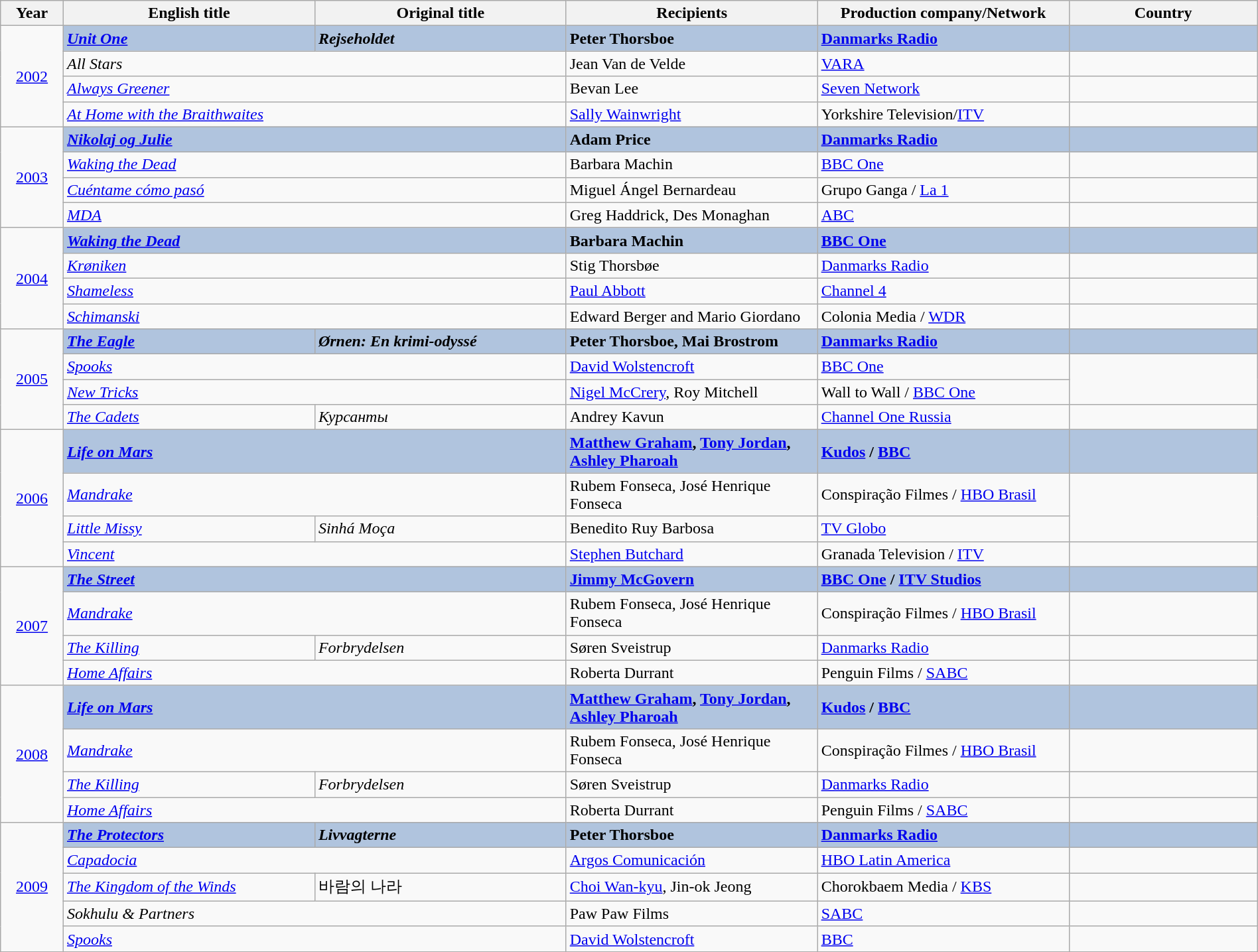<table class="wikitable" width="100%">
<tr>
<th width=5%>Year</th>
<th width=20%>English title</th>
<th width=20%>Original title</th>
<th width=20%>Recipients</th>
<th width=20%><strong>Production company/Network</strong></th>
<th width=15%><strong>Country</strong></th>
</tr>
<tr>
<td rowspan="4" style="text-align:center;"><a href='#'>2002</a><br></td>
<td style="background:#B0C4DE;"><strong><em><a href='#'>Unit One</a></em></strong></td>
<td style="background:#B0C4DE;"><strong><em>Rejseholdet</em></strong></td>
<td style="background:#B0C4DE;"><strong>Peter Thorsboe</strong></td>
<td style="background:#B0C4DE;"><strong><a href='#'>Danmarks Radio</a></strong></td>
<td style="background:#B0C4DE;"><strong></strong></td>
</tr>
<tr>
<td colspan="2"><em>All Stars</em></td>
<td>Jean Van de Velde</td>
<td><a href='#'>VARA</a></td>
<td></td>
</tr>
<tr>
<td colspan="2"><em><a href='#'>Always Greener</a></em></td>
<td>Bevan Lee</td>
<td><a href='#'>Seven Network</a></td>
<td></td>
</tr>
<tr>
<td colspan="2"><em><a href='#'>At Home with the Braithwaites</a></em></td>
<td><a href='#'>Sally Wainwright</a></td>
<td>Yorkshire Television/<a href='#'>ITV</a></td>
<td></td>
</tr>
<tr>
<td rowspan="4" style="text-align:center;"><a href='#'>2003</a><br></td>
<td colspan="2" style="background:#B0C4DE;"><strong><em><a href='#'>Nikolaj og Julie</a></em></strong></td>
<td style="background:#B0C4DE;"><strong>Adam Price</strong></td>
<td style="background:#B0C4DE;"><strong><a href='#'>Danmarks Radio</a></strong></td>
<td style="background:#B0C4DE;"><strong></strong></td>
</tr>
<tr>
<td colspan="2"><em><a href='#'>Waking the Dead</a></em></td>
<td>Barbara Machin</td>
<td><a href='#'>BBC One</a></td>
<td></td>
</tr>
<tr>
<td colspan="2"><em><a href='#'>Cuéntame cómo pasó</a></em></td>
<td>Miguel Ángel Bernardeau</td>
<td>Grupo Ganga / <a href='#'>La 1</a></td>
<td></td>
</tr>
<tr>
<td colspan="2"><em><a href='#'>MDA</a></em></td>
<td>Greg Haddrick, Des Monaghan</td>
<td><a href='#'>ABC</a></td>
<td></td>
</tr>
<tr>
<td rowspan="4" style="text-align:center;"><a href='#'>2004</a><br></td>
<td colspan="2" style="background:#B0C4DE;"><strong><em><a href='#'>Waking the Dead</a></em></strong></td>
<td style="background:#B0C4DE;"><strong>Barbara Machin</strong></td>
<td style="background:#B0C4DE;"><strong><a href='#'>BBC One</a></strong></td>
<td style="background:#B0C4DE;"><strong></strong></td>
</tr>
<tr>
<td colspan="2"><em><a href='#'>Krøniken</a></em></td>
<td>Stig Thorsbøe</td>
<td><a href='#'>Danmarks Radio</a></td>
<td></td>
</tr>
<tr>
<td colspan="2"><em><a href='#'>Shameless</a></em></td>
<td><a href='#'>Paul Abbott</a></td>
<td><a href='#'>Channel 4</a></td>
<td></td>
</tr>
<tr>
<td colspan="2"><em><a href='#'>Schimanski</a></em></td>
<td>Edward Berger and Mario Giordano</td>
<td>Colonia Media / <a href='#'>WDR</a></td>
<td></td>
</tr>
<tr>
<td rowspan="4" style="text-align:center;"><a href='#'>2005</a><br></td>
<td style="background:#B0C4DE;"><strong><em><a href='#'>The Eagle</a></em></strong></td>
<td style="background:#B0C4DE;"><strong><em>Ørnen: En krimi-odyssé</em></strong></td>
<td style="background:#B0C4DE;"><strong>Peter Thorsboe, Mai Brostrom</strong></td>
<td style="background:#B0C4DE;"><strong><a href='#'>Danmarks Radio</a></strong></td>
<td style="background:#B0C4DE;"><strong></strong></td>
</tr>
<tr>
<td colspan="2"><em><a href='#'>Spooks</a></em></td>
<td><a href='#'>David Wolstencroft</a></td>
<td><a href='#'>BBC One</a></td>
<td rowspan="2"></td>
</tr>
<tr>
<td colspan="2"><em><a href='#'>New Tricks</a></em></td>
<td><a href='#'>Nigel McCrery</a>, Roy Mitchell</td>
<td>Wall to Wall / <a href='#'>BBC One</a></td>
</tr>
<tr>
<td><em><a href='#'>The Cadets</a></em></td>
<td><em>Курсанты</em></td>
<td>Andrey Kavun</td>
<td><a href='#'>Channel One Russia</a></td>
<td></td>
</tr>
<tr>
<td rowspan="4" style="text-align:center;"><a href='#'>2006</a><br></td>
<td colspan="2" style="background:#B0C4DE;"><strong><em><a href='#'>Life on Mars</a></em></strong></td>
<td style="background:#B0C4DE;"><strong><a href='#'>Matthew Graham</a>, <a href='#'>Tony Jordan</a>, <a href='#'>Ashley Pharoah</a></strong></td>
<td style="background:#B0C4DE;"><strong><a href='#'>Kudos</a> / <a href='#'>BBC</a></strong></td>
<td style="background:#B0C4DE;"><strong></strong></td>
</tr>
<tr>
<td colspan="2"><em><a href='#'>Mandrake</a></em></td>
<td>Rubem Fonseca, José Henrique Fonseca</td>
<td>Conspiração Filmes / <a href='#'>HBO Brasil</a></td>
<td rowspan="2"></td>
</tr>
<tr>
<td><em><a href='#'>Little Missy</a></em></td>
<td><em>Sinhá Moça</em></td>
<td>Benedito Ruy Barbosa</td>
<td><a href='#'>TV Globo</a></td>
</tr>
<tr>
<td colspan="2"><em><a href='#'>Vincent</a></em></td>
<td><a href='#'>Stephen Butchard</a></td>
<td>Granada Television / <a href='#'>ITV</a></td>
<td></td>
</tr>
<tr>
<td rowspan="4" style="text-align:center;"><a href='#'>2007</a><br></td>
<td colspan="2" style="background:#B0C4DE;"><strong><em><a href='#'>The Street</a></em></strong></td>
<td style="background:#B0C4DE;"><strong><a href='#'>Jimmy McGovern</a></strong></td>
<td style="background:#B0C4DE;"><strong><a href='#'>BBC One</a> / <a href='#'>ITV Studios</a></strong></td>
<td style="background:#B0C4DE;"><strong></strong></td>
</tr>
<tr>
<td colspan="2"><em><a href='#'>Mandrake</a></em></td>
<td>Rubem Fonseca, José Henrique Fonseca</td>
<td>Conspiração Filmes / <a href='#'>HBO Brasil</a></td>
<td></td>
</tr>
<tr>
<td><em><a href='#'>The Killing</a></em></td>
<td><em>Forbrydelsen</em></td>
<td>Søren Sveistrup</td>
<td><a href='#'>Danmarks Radio</a></td>
<td></td>
</tr>
<tr>
<td colspan="2"><em><a href='#'>Home Affairs</a></em></td>
<td>Roberta Durrant</td>
<td>Penguin Films / <a href='#'>SABC</a></td>
<td></td>
</tr>
<tr>
<td rowspan="4" style="text-align:center;"><a href='#'>2008</a><br></td>
<td colspan="2" style="background:#B0C4DE;"><strong><em><a href='#'>Life on Mars</a></em></strong></td>
<td style="background:#B0C4DE;"><strong><a href='#'>Matthew Graham</a>, <a href='#'>Tony Jordan</a>, <a href='#'>Ashley Pharoah</a></strong></td>
<td style="background:#B0C4DE;"><strong><a href='#'>Kudos</a> / <a href='#'>BBC</a></strong></td>
<td style="background:#B0C4DE;"><strong></strong></td>
</tr>
<tr>
<td colspan="2"><em><a href='#'>Mandrake</a></em></td>
<td>Rubem Fonseca, José Henrique Fonseca</td>
<td>Conspiração Filmes / <a href='#'>HBO Brasil</a></td>
<td></td>
</tr>
<tr>
<td><em><a href='#'>The Killing</a></em></td>
<td><em>Forbrydelsen</em></td>
<td>Søren Sveistrup</td>
<td><a href='#'>Danmarks Radio</a></td>
<td></td>
</tr>
<tr>
<td colspan="2"><em><a href='#'>Home Affairs</a></em></td>
<td>Roberta Durrant</td>
<td>Penguin Films / <a href='#'>SABC</a></td>
<td></td>
</tr>
<tr>
<td rowspan="5" style="text-align:center;"><a href='#'>2009</a><br></td>
<td style="background:#B0C4DE;"><strong><em><a href='#'>The Protectors</a></em></strong></td>
<td style="background:#B0C4DE;"><strong><em>Livvagterne</em></strong></td>
<td style="background:#B0C4DE;"><strong>Peter Thorsboe</strong></td>
<td style="background:#B0C4DE;"><strong><a href='#'>Danmarks Radio</a></strong></td>
<td style="background:#B0C4DE;"><strong></strong></td>
</tr>
<tr>
<td colspan="2"><em><a href='#'>Capadocia</a></em></td>
<td><a href='#'>Argos Comunicación</a></td>
<td><a href='#'>HBO Latin America</a></td>
<td></td>
</tr>
<tr>
<td><em><a href='#'>The Kingdom of the Winds</a></em></td>
<td>바람의 나라</td>
<td><a href='#'>Choi Wan-kyu</a>, Jin-ok Jeong</td>
<td>Chorokbaem Media / <a href='#'>KBS</a></td>
<td></td>
</tr>
<tr>
<td colspan="2"><em>Sokhulu & Partners</em></td>
<td>Paw Paw Films</td>
<td><a href='#'>SABC</a></td>
<td></td>
</tr>
<tr>
<td colspan="2"><em><a href='#'>Spooks</a></em></td>
<td><a href='#'>David Wolstencroft</a></td>
<td><a href='#'>BBC</a></td>
<td></td>
</tr>
<tr>
</tr>
</table>
